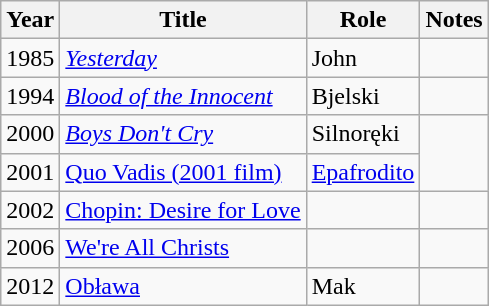<table class="wikitable sortable">
<tr>
<th>Year</th>
<th>Title</th>
<th>Role</th>
<th class="unsortable">Notes</th>
</tr>
<tr>
<td>1985</td>
<td><em><a href='#'>Yesterday</a></em></td>
<td>John</td>
<td></td>
</tr>
<tr>
<td>1994</td>
<td><em><a href='#'>Blood of the Innocent</a></em></td>
<td>Bjelski</td>
<td></td>
</tr>
<tr>
<td>2000</td>
<td><em><a href='#'>Boys Don't Cry</a></em></td>
<td>Silnoręki</td>
</tr>
<tr>
<td>2001</td>
<td><a href='#'>Quo Vadis (2001 film)</a><em></td>
<td><a href='#'>Epafrodito</a></td>
</tr>
<tr>
<td>2002</td>
<td></em><a href='#'>Chopin: Desire for Love</a><em></td>
<td></td>
<td></td>
</tr>
<tr>
<td>2006</td>
<td></em><a href='#'>We're All Christs</a><em></td>
<td></td>
<td></td>
</tr>
<tr>
<td>2012</td>
<td></em><a href='#'>Obława</a><em></td>
<td>Mak</td>
<td></td>
</tr>
</table>
